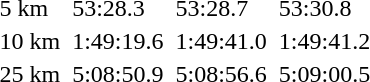<table>
<tr>
<td>5 km<br></td>
<td></td>
<td>53:28.3</td>
<td></td>
<td>53:28.7</td>
<td></td>
<td>53:30.8</td>
</tr>
<tr>
<td>10 km<br></td>
<td></td>
<td>1:49:19.6</td>
<td></td>
<td>1:49:41.0</td>
<td></td>
<td>1:49:41.2</td>
</tr>
<tr>
<td>25 km<br></td>
<td></td>
<td>5:08:50.9</td>
<td></td>
<td>5:08:56.6</td>
<td></td>
<td>5:09:00.5</td>
</tr>
</table>
